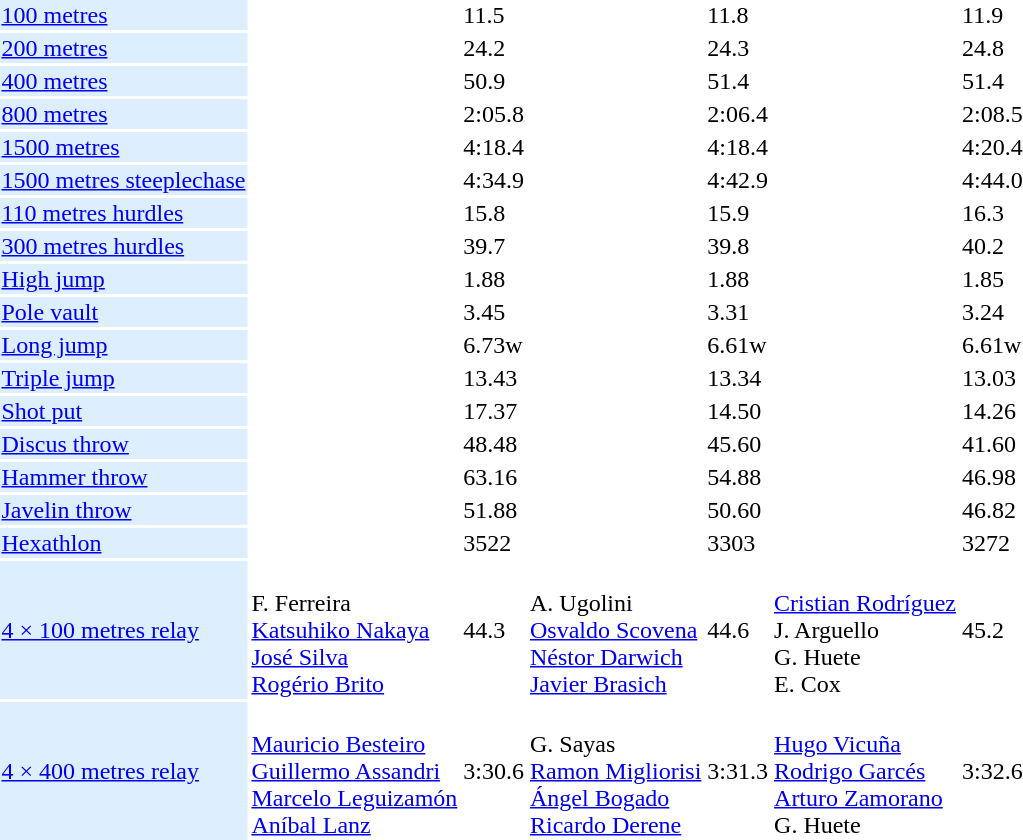<table>
<tr>
<td bgcolor = DDEEFF><a href='#'>100 metres</a></td>
<td></td>
<td>11.5</td>
<td></td>
<td>11.8</td>
<td></td>
<td>11.9</td>
</tr>
<tr>
<td bgcolor = DDEEFF><a href='#'>200 metres</a></td>
<td></td>
<td>24.2</td>
<td></td>
<td>24.3</td>
<td></td>
<td>24.8</td>
</tr>
<tr>
<td bgcolor = DDEEFF><a href='#'>400 metres</a></td>
<td></td>
<td>50.9</td>
<td></td>
<td>51.4</td>
<td></td>
<td>51.4</td>
</tr>
<tr>
<td bgcolor = DDEEFF><a href='#'>800 metres</a></td>
<td></td>
<td>2:05.8</td>
<td></td>
<td>2:06.4</td>
<td></td>
<td>2:08.5</td>
</tr>
<tr>
<td bgcolor = DDEEFF><a href='#'>1500 metres</a></td>
<td></td>
<td>4:18.4</td>
<td></td>
<td>4:18.4</td>
<td></td>
<td>4:20.4</td>
</tr>
<tr>
<td bgcolor = DDEEFF><a href='#'>1500 metres steeplechase</a></td>
<td></td>
<td>4:34.9</td>
<td></td>
<td>4:42.9</td>
<td></td>
<td>4:44.0</td>
</tr>
<tr>
<td bgcolor = DDEEFF><a href='#'>110 metres hurdles</a></td>
<td></td>
<td>15.8</td>
<td></td>
<td>15.9</td>
<td></td>
<td>16.3</td>
</tr>
<tr>
<td bgcolor = DDEEFF><a href='#'>300 metres hurdles</a></td>
<td></td>
<td>39.7</td>
<td></td>
<td>39.8</td>
<td></td>
<td>40.2</td>
</tr>
<tr>
<td bgcolor = DDEEFF><a href='#'>High jump</a></td>
<td></td>
<td>1.88</td>
<td></td>
<td>1.88</td>
<td></td>
<td>1.85</td>
</tr>
<tr>
<td bgcolor = DDEEFF><a href='#'>Pole vault</a></td>
<td></td>
<td>3.45</td>
<td></td>
<td>3.31</td>
<td></td>
<td>3.24</td>
</tr>
<tr>
<td bgcolor = DDEEFF><a href='#'>Long jump</a></td>
<td></td>
<td>6.73w</td>
<td></td>
<td>6.61w</td>
<td></td>
<td>6.61w</td>
</tr>
<tr>
<td bgcolor = DDEEFF><a href='#'>Triple jump</a></td>
<td></td>
<td>13.43</td>
<td></td>
<td>13.34</td>
<td></td>
<td>13.03</td>
</tr>
<tr>
<td bgcolor = DDEEFF><a href='#'>Shot put</a></td>
<td></td>
<td>17.37</td>
<td></td>
<td>14.50</td>
<td></td>
<td>14.26</td>
</tr>
<tr>
<td bgcolor = DDEEFF><a href='#'>Discus throw</a></td>
<td></td>
<td>48.48</td>
<td></td>
<td>45.60</td>
<td></td>
<td>41.60</td>
</tr>
<tr>
<td bgcolor = DDEEFF><a href='#'>Hammer throw</a></td>
<td></td>
<td>63.16</td>
<td></td>
<td>54.88</td>
<td></td>
<td>46.98</td>
</tr>
<tr>
<td bgcolor = DDEEFF><a href='#'>Javelin throw</a></td>
<td></td>
<td>51.88</td>
<td></td>
<td>50.60</td>
<td></td>
<td>46.82</td>
</tr>
<tr>
<td bgcolor = DDEEFF><a href='#'>Hexathlon</a></td>
<td></td>
<td>3522</td>
<td></td>
<td>3303</td>
<td></td>
<td>3272</td>
</tr>
<tr>
<td bgcolor = DDEEFF><a href='#'>4 × 100 metres relay</a></td>
<td> <br> F. Ferreira <br> <a href='#'>Katsuhiko Nakaya</a> <br> <a href='#'>José Silva</a> <br> <a href='#'>Rogério Brito</a></td>
<td>44.3</td>
<td> <br> A. Ugolini <br> <a href='#'>Osvaldo Scovena</a> <br> <a href='#'>Néstor Darwich</a> <br> <a href='#'>Javier Brasich</a></td>
<td>44.6</td>
<td> <br> <a href='#'>Cristian Rodríguez</a> <br> J. Arguello <br> G. Huete <br> E. Cox</td>
<td>45.2</td>
</tr>
<tr>
<td bgcolor = DDEEFF><a href='#'>4 × 400 metres relay</a></td>
<td> <br> <a href='#'>Mauricio Besteiro</a> <br> <a href='#'>Guillermo Assandri</a> <br> <a href='#'>Marcelo Leguizamón</a> <br> <a href='#'>Aníbal Lanz</a></td>
<td>3:30.6</td>
<td> <br> G. Sayas <br> <a href='#'>Ramon Migliorisi</a> <br> <a href='#'>Ángel Bogado</a> <br> <a href='#'>Ricardo Derene</a></td>
<td>3:31.3</td>
<td> <br> <a href='#'>Hugo Vicuña</a> <br> <a href='#'>Rodrigo Garcés</a> <br> <a href='#'>Arturo Zamorano</a> <br> G. Huete</td>
<td>3:32.6</td>
</tr>
</table>
